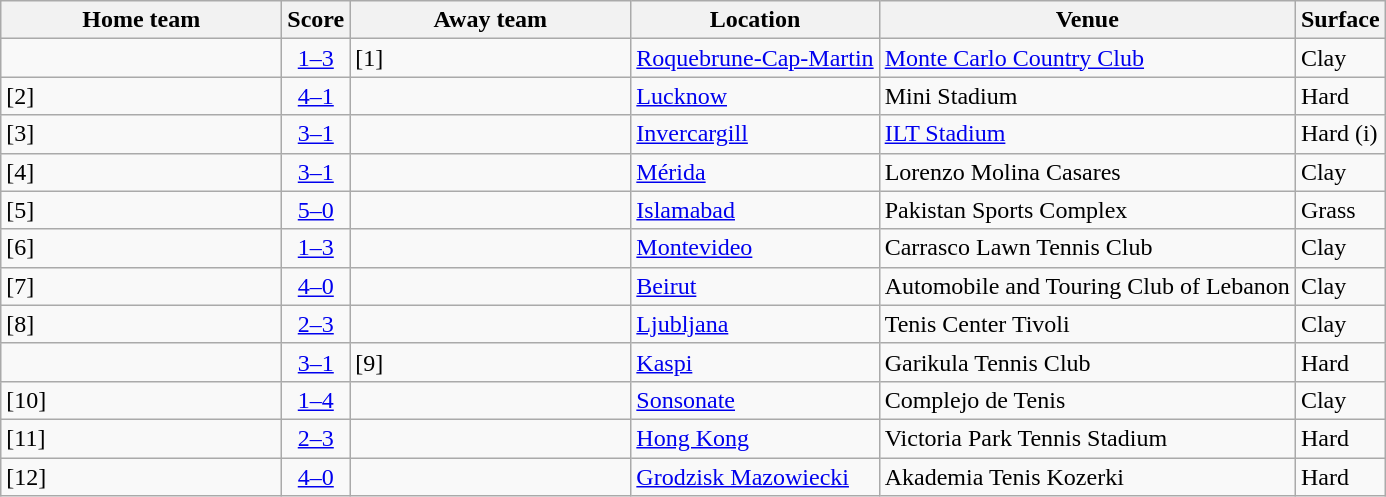<table class="wikitable nowrap">
<tr>
<th width=180>Home team</th>
<th>Score</th>
<th width=180>Away team</th>
<th>Location</th>
<th>Venue</th>
<th>Surface</th>
</tr>
<tr>
<td></td>
<td style="text-align:center;"><a href='#'>1–3</a></td>
<td><strong></strong> [1]</td>
<td><a href='#'>Roquebrune-Cap-Martin</a></td>
<td><a href='#'>Monte Carlo Country Club</a></td>
<td>Clay</td>
</tr>
<tr>
<td><strong></strong> [2]</td>
<td style="text-align:center;"><a href='#'>4–1</a></td>
<td></td>
<td><a href='#'>Lucknow</a></td>
<td>Mini Stadium</td>
<td>Hard</td>
</tr>
<tr>
<td><strong></strong> [3]</td>
<td style="text-align:center;"><a href='#'>3–1</a></td>
<td></td>
<td><a href='#'>Invercargill</a></td>
<td><a href='#'>ILT Stadium</a></td>
<td>Hard (i)</td>
</tr>
<tr>
<td><strong></strong> [4]</td>
<td style="text-align:center;"><a href='#'>3–1</a></td>
<td></td>
<td><a href='#'>Mérida</a></td>
<td>Lorenzo Molina Casares</td>
<td>Clay</td>
</tr>
<tr>
<td><strong></strong> [5]</td>
<td style="text-align:center;"><a href='#'>5–0</a></td>
<td></td>
<td><a href='#'>Islamabad</a></td>
<td>Pakistan Sports Complex</td>
<td>Grass</td>
</tr>
<tr>
<td> [6]</td>
<td style="text-align:center;"><a href='#'>1–3</a></td>
<td><strong></strong></td>
<td><a href='#'>Montevideo</a></td>
<td>Carrasco Lawn Tennis Club</td>
<td>Clay</td>
</tr>
<tr>
<td><strong></strong> [7]</td>
<td style="text-align:center;"><a href='#'>4–0</a></td>
<td></td>
<td><a href='#'>Beirut</a></td>
<td>Automobile and Touring Club of Lebanon</td>
<td>Clay</td>
</tr>
<tr>
<td> [8]</td>
<td style="text-align:center;"><a href='#'>2–3</a></td>
<td><strong></strong></td>
<td><a href='#'>Ljubljana</a></td>
<td>Tenis Center Tivoli</td>
<td>Clay</td>
</tr>
<tr>
<td><strong></strong></td>
<td style="text-align:center;"><a href='#'>3–1</a></td>
<td> [9]</td>
<td><a href='#'>Kaspi</a></td>
<td>Garikula Tennis Club</td>
<td>Hard</td>
</tr>
<tr>
<td> [10]</td>
<td style="text-align:center;"><a href='#'>1–4</a></td>
<td><strong></strong></td>
<td><a href='#'>Sonsonate</a></td>
<td>Complejo de Tenis</td>
<td>Clay</td>
</tr>
<tr>
<td> [11]</td>
<td style="text-align:center;"><a href='#'>2–3</a></td>
<td><strong></strong></td>
<td><a href='#'>Hong Kong</a></td>
<td>Victoria Park Tennis Stadium</td>
<td>Hard</td>
</tr>
<tr>
<td><strong></strong> [12]</td>
<td style="text-align:center;"><a href='#'>4–0</a></td>
<td></td>
<td><a href='#'>Grodzisk Mazowiecki</a></td>
<td>Akademia Tenis Kozerki</td>
<td>Hard</td>
</tr>
</table>
